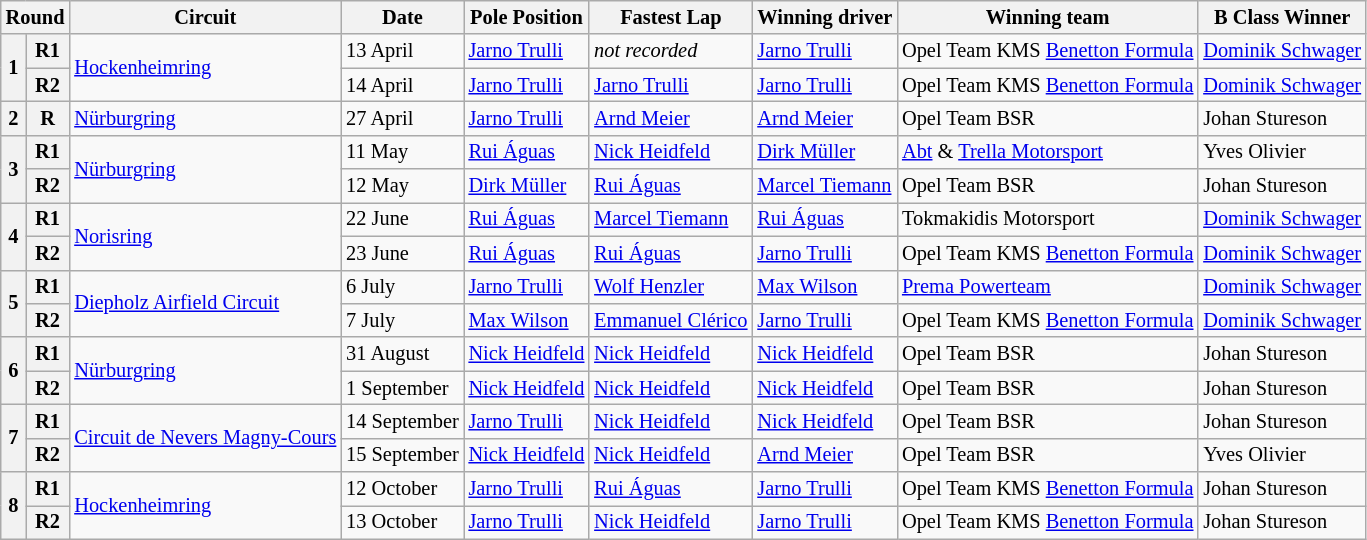<table class="wikitable" style="font-size: 85%;">
<tr>
<th colspan=2>Round</th>
<th>Circuit</th>
<th>Date</th>
<th>Pole Position</th>
<th>Fastest Lap</th>
<th>Winning driver</th>
<th>Winning team</th>
<th>B Class Winner</th>
</tr>
<tr>
<th rowspan=2>1</th>
<th>R1</th>
<td rowspan=2><a href='#'>Hockenheimring</a></td>
<td>13 April</td>
<td> <a href='#'>Jarno Trulli</a></td>
<td><em>not recorded</em></td>
<td> <a href='#'>Jarno Trulli</a></td>
<td> Opel Team KMS <a href='#'>Benetton Formula</a></td>
<td> <a href='#'>Dominik Schwager</a></td>
</tr>
<tr>
<th>R2</th>
<td>14 April</td>
<td> <a href='#'>Jarno Trulli</a></td>
<td> <a href='#'>Jarno Trulli</a></td>
<td> <a href='#'>Jarno Trulli</a></td>
<td> Opel Team KMS <a href='#'>Benetton Formula</a></td>
<td> <a href='#'>Dominik Schwager</a></td>
</tr>
<tr>
<th>2</th>
<th>R</th>
<td><a href='#'>Nürburgring</a></td>
<td>27 April</td>
<td> <a href='#'>Jarno Trulli</a></td>
<td> <a href='#'>Arnd Meier</a></td>
<td> <a href='#'>Arnd Meier</a></td>
<td> Opel Team BSR</td>
<td> Johan Stureson</td>
</tr>
<tr>
<th rowspan=2>3</th>
<th>R1</th>
<td rowspan=2><a href='#'>Nürburgring</a></td>
<td>11 May</td>
<td> <a href='#'>Rui Águas</a></td>
<td> <a href='#'>Nick Heidfeld</a></td>
<td> <a href='#'>Dirk Müller</a></td>
<td> <a href='#'>Abt</a> & <a href='#'>Trella Motorsport</a></td>
<td> Yves Olivier</td>
</tr>
<tr>
<th>R2</th>
<td>12 May</td>
<td> <a href='#'>Dirk Müller</a></td>
<td> <a href='#'>Rui Águas</a></td>
<td nowrap> <a href='#'>Marcel Tiemann</a></td>
<td> Opel Team BSR</td>
<td> Johan Stureson</td>
</tr>
<tr>
<th rowspan=2>4</th>
<th>R1</th>
<td rowspan=2><a href='#'>Norisring</a></td>
<td>22 June</td>
<td> <a href='#'>Rui Águas</a></td>
<td> <a href='#'>Marcel Tiemann</a></td>
<td> <a href='#'>Rui Águas</a></td>
<td> Tokmakidis Motorsport</td>
<td> <a href='#'>Dominik Schwager</a></td>
</tr>
<tr>
<th>R2</th>
<td>23 June</td>
<td> <a href='#'>Rui Águas</a></td>
<td> <a href='#'>Rui Águas</a></td>
<td> <a href='#'>Jarno Trulli</a></td>
<td> Opel Team KMS <a href='#'>Benetton Formula</a></td>
<td> <a href='#'>Dominik Schwager</a></td>
</tr>
<tr>
<th rowspan=2>5</th>
<th>R1</th>
<td rowspan=2><a href='#'>Diepholz Airfield Circuit</a></td>
<td>6 July</td>
<td> <a href='#'>Jarno Trulli</a></td>
<td> <a href='#'>Wolf Henzler</a></td>
<td> <a href='#'>Max Wilson</a></td>
<td> <a href='#'>Prema Powerteam</a></td>
<td> <a href='#'>Dominik Schwager</a></td>
</tr>
<tr>
<th>R2</th>
<td>7 July</td>
<td> <a href='#'>Max Wilson</a></td>
<td nowrap> <a href='#'>Emmanuel Clérico</a></td>
<td> <a href='#'>Jarno Trulli</a></td>
<td nowrap> Opel Team KMS <a href='#'>Benetton Formula</a></td>
<td nowrap> <a href='#'>Dominik Schwager</a></td>
</tr>
<tr>
<th rowspan=2>6</th>
<th>R1</th>
<td rowspan=2><a href='#'>Nürburgring</a></td>
<td>31 August</td>
<td nowrap> <a href='#'>Nick Heidfeld</a></td>
<td nowrap> <a href='#'>Nick Heidfeld</a></td>
<td nowrap> <a href='#'>Nick Heidfeld</a></td>
<td> Opel Team BSR</td>
<td> Johan Stureson</td>
</tr>
<tr>
<th>R2</th>
<td>1 September</td>
<td> <a href='#'>Nick Heidfeld</a></td>
<td> <a href='#'>Nick Heidfeld</a></td>
<td> <a href='#'>Nick Heidfeld</a></td>
<td> Opel Team BSR</td>
<td> Johan Stureson</td>
</tr>
<tr>
<th rowspan=2>7</th>
<th>R1</th>
<td rowspan=2 nowrap><a href='#'>Circuit de Nevers Magny-Cours</a></td>
<td nowrap>14 September</td>
<td> <a href='#'>Jarno Trulli</a></td>
<td> <a href='#'>Nick Heidfeld</a></td>
<td> <a href='#'>Nick Heidfeld</a></td>
<td> Opel Team BSR</td>
<td> Johan Stureson</td>
</tr>
<tr>
<th>R2</th>
<td>15 September</td>
<td> <a href='#'>Nick Heidfeld</a></td>
<td> <a href='#'>Nick Heidfeld</a></td>
<td> <a href='#'>Arnd Meier</a></td>
<td> Opel Team BSR</td>
<td> Yves Olivier</td>
</tr>
<tr>
<th rowspan=2>8</th>
<th>R1</th>
<td rowspan=2><a href='#'>Hockenheimring</a></td>
<td>12 October</td>
<td> <a href='#'>Jarno Trulli</a></td>
<td> <a href='#'>Rui Águas</a></td>
<td> <a href='#'>Jarno Trulli</a></td>
<td> Opel Team KMS <a href='#'>Benetton Formula</a></td>
<td> Johan Stureson</td>
</tr>
<tr>
<th>R2</th>
<td>13 October</td>
<td> <a href='#'>Jarno Trulli</a></td>
<td> <a href='#'>Nick Heidfeld</a></td>
<td> <a href='#'>Jarno Trulli</a></td>
<td> Opel Team KMS <a href='#'>Benetton Formula</a></td>
<td> Johan Stureson</td>
</tr>
</table>
